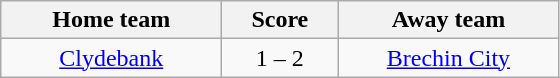<table class="wikitable" style="text-align: center">
<tr>
<th width=140>Home team</th>
<th width=70>Score</th>
<th width=140>Away team</th>
</tr>
<tr>
<td><a href='#'>Clydebank</a></td>
<td>1 – 2</td>
<td><a href='#'>Brechin City</a></td>
</tr>
</table>
